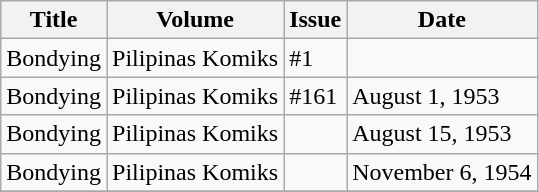<table class="wikitable sortable">
<tr>
<th>Title</th>
<th>Volume</th>
<th>Issue</th>
<th>Date</th>
</tr>
<tr>
<td>Bondying</td>
<td>Pilipinas Komiks</td>
<td>#1</td>
<td></td>
</tr>
<tr>
<td>Bondying</td>
<td>Pilipinas Komiks</td>
<td>#161</td>
<td>August 1, 1953</td>
</tr>
<tr>
<td>Bondying</td>
<td>Pilipinas Komiks</td>
<td></td>
<td>August 15, 1953</td>
</tr>
<tr>
<td>Bondying</td>
<td>Pilipinas Komiks</td>
<td></td>
<td>November 6, 1954</td>
</tr>
<tr>
</tr>
</table>
